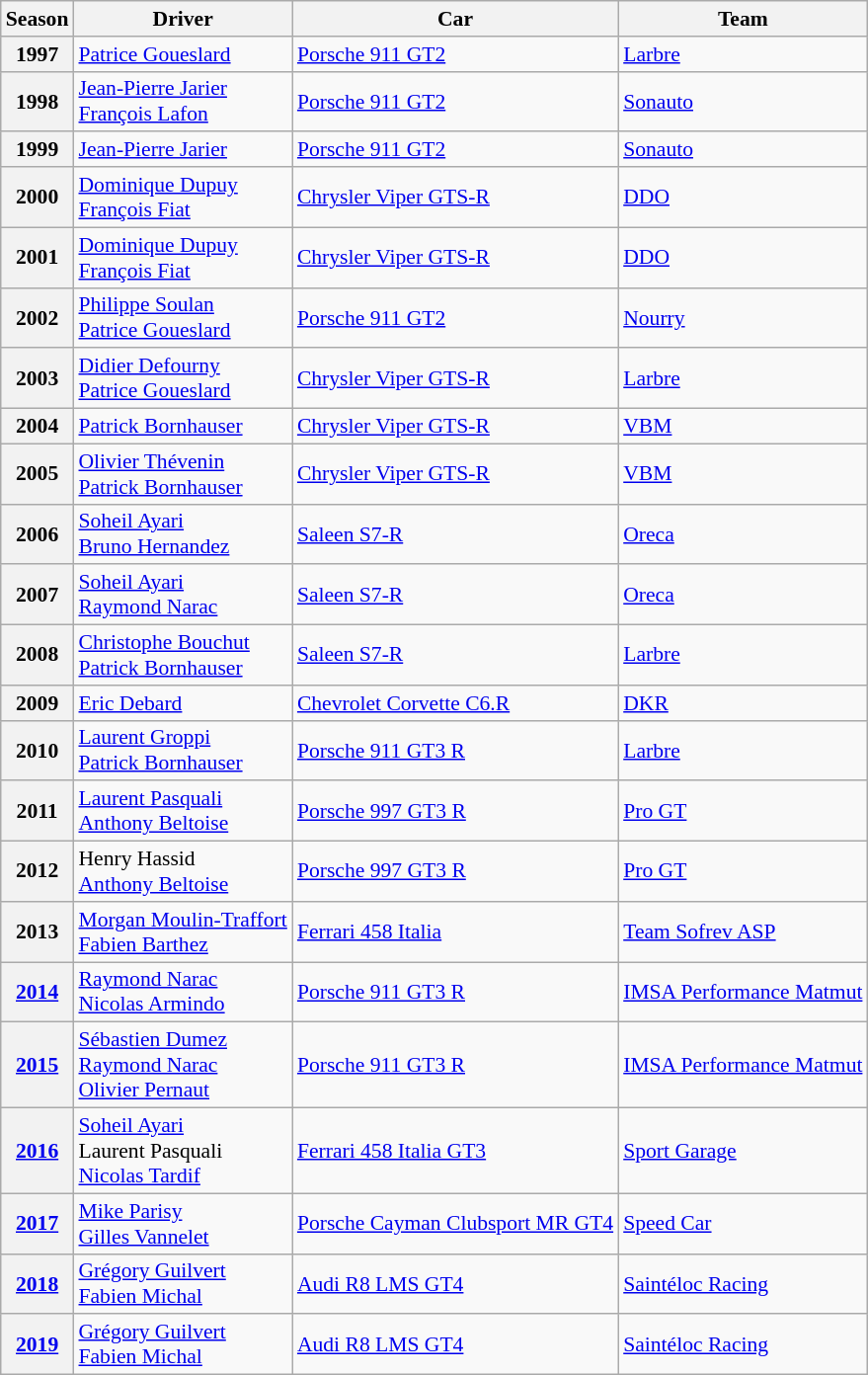<table class="wikitable" style="font-size:90%;">
<tr>
<th>Season</th>
<th>Driver</th>
<th>Car</th>
<th>Team</th>
</tr>
<tr>
<th>1997</th>
<td> <a href='#'>Patrice Goueslard</a></td>
<td><a href='#'>Porsche 911 GT2</a></td>
<td><a href='#'>Larbre</a></td>
</tr>
<tr>
<th>1998</th>
<td> <a href='#'>Jean-Pierre Jarier</a><br> <a href='#'>François Lafon</a></td>
<td><a href='#'>Porsche 911 GT2</a></td>
<td><a href='#'>Sonauto</a></td>
</tr>
<tr>
<th>1999</th>
<td> <a href='#'>Jean-Pierre Jarier</a></td>
<td><a href='#'>Porsche 911 GT2</a></td>
<td><a href='#'>Sonauto</a></td>
</tr>
<tr>
<th>2000</th>
<td> <a href='#'>Dominique Dupuy</a><br> <a href='#'>François Fiat</a></td>
<td><a href='#'>Chrysler Viper GTS-R</a></td>
<td><a href='#'>DDO</a></td>
</tr>
<tr>
<th>2001</th>
<td> <a href='#'>Dominique Dupuy</a><br> <a href='#'>François Fiat</a></td>
<td><a href='#'>Chrysler Viper GTS-R</a></td>
<td><a href='#'>DDO</a></td>
</tr>
<tr>
<th>2002</th>
<td> <a href='#'>Philippe Soulan</a><br> <a href='#'>Patrice Goueslard</a></td>
<td><a href='#'>Porsche 911 GT2</a></td>
<td><a href='#'>Nourry</a></td>
</tr>
<tr>
<th>2003</th>
<td> <a href='#'>Didier Defourny</a><br> <a href='#'>Patrice Goueslard</a></td>
<td><a href='#'>Chrysler Viper GTS-R</a></td>
<td><a href='#'>Larbre</a></td>
</tr>
<tr>
<th>2004</th>
<td> <a href='#'>Patrick Bornhauser</a></td>
<td><a href='#'>Chrysler Viper GTS-R</a></td>
<td><a href='#'>VBM</a></td>
</tr>
<tr>
<th>2005</th>
<td> <a href='#'>Olivier Thévenin</a><br> <a href='#'>Patrick Bornhauser</a></td>
<td><a href='#'>Chrysler Viper GTS-R</a></td>
<td><a href='#'>VBM</a></td>
</tr>
<tr>
<th>2006</th>
<td> <a href='#'>Soheil Ayari</a><br> <a href='#'>Bruno Hernandez</a></td>
<td><a href='#'>Saleen S7-R</a></td>
<td><a href='#'>Oreca</a></td>
</tr>
<tr>
<th>2007</th>
<td> <a href='#'>Soheil Ayari</a><br> <a href='#'>Raymond Narac</a></td>
<td><a href='#'>Saleen S7-R</a></td>
<td><a href='#'>Oreca</a></td>
</tr>
<tr>
<th>2008</th>
<td> <a href='#'>Christophe Bouchut</a><br> <a href='#'>Patrick Bornhauser</a></td>
<td><a href='#'>Saleen S7-R</a></td>
<td><a href='#'>Larbre</a></td>
</tr>
<tr>
<th>2009</th>
<td> <a href='#'>Eric Debard</a></td>
<td><a href='#'>Chevrolet Corvette C6.R</a></td>
<td><a href='#'>DKR</a></td>
</tr>
<tr>
<th>2010</th>
<td> <a href='#'>Laurent Groppi</a><br> <a href='#'>Patrick Bornhauser</a></td>
<td><a href='#'>Porsche 911 GT3 R</a></td>
<td><a href='#'>Larbre</a></td>
</tr>
<tr>
<th>2011</th>
<td> <a href='#'>Laurent Pasquali</a><br> <a href='#'>Anthony Beltoise</a></td>
<td><a href='#'>Porsche 997 GT3 R</a></td>
<td><a href='#'>Pro GT</a></td>
</tr>
<tr>
<th>2012</th>
<td> Henry Hassid<br> <a href='#'>Anthony Beltoise</a></td>
<td><a href='#'>Porsche 997 GT3 R</a></td>
<td><a href='#'>Pro GT</a></td>
</tr>
<tr>
<th>2013</th>
<td> <a href='#'>Morgan Moulin-Traffort</a><br> <a href='#'>Fabien Barthez</a></td>
<td><a href='#'>Ferrari 458 Italia</a></td>
<td><a href='#'>Team Sofrev ASP</a></td>
</tr>
<tr>
<th><a href='#'>2014</a></th>
<td> <a href='#'>Raymond Narac</a><br> <a href='#'>Nicolas Armindo</a></td>
<td><a href='#'>Porsche 911 GT3 R</a></td>
<td><a href='#'>IMSA Performance Matmut</a></td>
</tr>
<tr>
<th><a href='#'>2015</a></th>
<td> <a href='#'>Sébastien Dumez</a><br> <a href='#'>Raymond Narac</a><br> <a href='#'>Olivier Pernaut</a></td>
<td><a href='#'>Porsche 911 GT3 R</a></td>
<td><a href='#'>IMSA Performance Matmut</a></td>
</tr>
<tr>
<th><a href='#'>2016</a></th>
<td> <a href='#'>Soheil Ayari</a><br> Laurent Pasquali<br> <a href='#'>Nicolas Tardif</a></td>
<td><a href='#'>Ferrari 458 Italia GT3</a></td>
<td><a href='#'>Sport Garage</a></td>
</tr>
<tr>
<th><a href='#'>2017</a></th>
<td> <a href='#'>Mike Parisy</a><br> <a href='#'>Gilles Vannelet</a></td>
<td><a href='#'>Porsche Cayman Clubsport MR GT4</a></td>
<td><a href='#'>Speed Car</a></td>
</tr>
<tr>
<th><a href='#'>2018</a></th>
<td> <a href='#'>Grégory Guilvert</a><br> <a href='#'>Fabien Michal</a></td>
<td><a href='#'>Audi R8 LMS GT4</a></td>
<td><a href='#'>Saintéloc Racing</a></td>
</tr>
<tr>
<th><a href='#'>2019</a></th>
<td> <a href='#'>Grégory Guilvert</a><br> <a href='#'>Fabien Michal</a></td>
<td><a href='#'>Audi R8 LMS GT4</a></td>
<td><a href='#'>Saintéloc Racing</a></td>
</tr>
</table>
